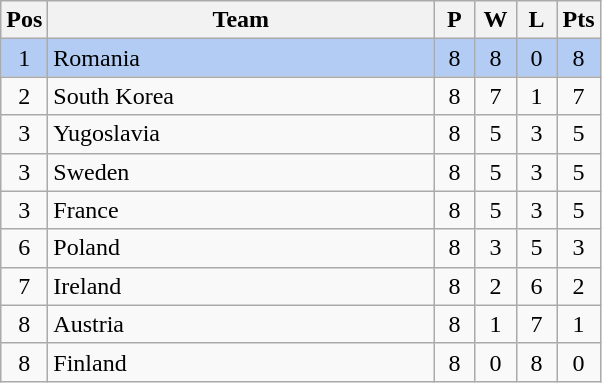<table class="wikitable" style="font-size: 100%">
<tr>
<th width=15>Pos</th>
<th width=250>Team</th>
<th width=20>P</th>
<th width=20>W</th>
<th width=20>L</th>
<th width=20>Pts</th>
</tr>
<tr align=center style="background: #b2ccf4;">
<td>1</td>
<td align="left"> Romania</td>
<td>8</td>
<td>8</td>
<td>0</td>
<td>8</td>
</tr>
<tr align=center>
<td>2</td>
<td align="left"> South Korea</td>
<td>8</td>
<td>7</td>
<td>1</td>
<td>7</td>
</tr>
<tr align=center>
<td>3</td>
<td align="left"> Yugoslavia</td>
<td>8</td>
<td>5</td>
<td>3</td>
<td>5</td>
</tr>
<tr align=center>
<td>3</td>
<td align="left"> Sweden</td>
<td>8</td>
<td>5</td>
<td>3</td>
<td>5</td>
</tr>
<tr align=center>
<td>3</td>
<td align="left"> France</td>
<td>8</td>
<td>5</td>
<td>3</td>
<td>5</td>
</tr>
<tr align=center>
<td>6</td>
<td align="left"> Poland</td>
<td>8</td>
<td>3</td>
<td>5</td>
<td>3</td>
</tr>
<tr align=center>
<td>7</td>
<td align="left"> Ireland</td>
<td>8</td>
<td>2</td>
<td>6</td>
<td>2</td>
</tr>
<tr align=center>
<td>8</td>
<td align="left"> Austria</td>
<td>8</td>
<td>1</td>
<td>7</td>
<td>1</td>
</tr>
<tr align=center>
<td>8</td>
<td align="left"> Finland</td>
<td>8</td>
<td>0</td>
<td>8</td>
<td>0</td>
</tr>
</table>
